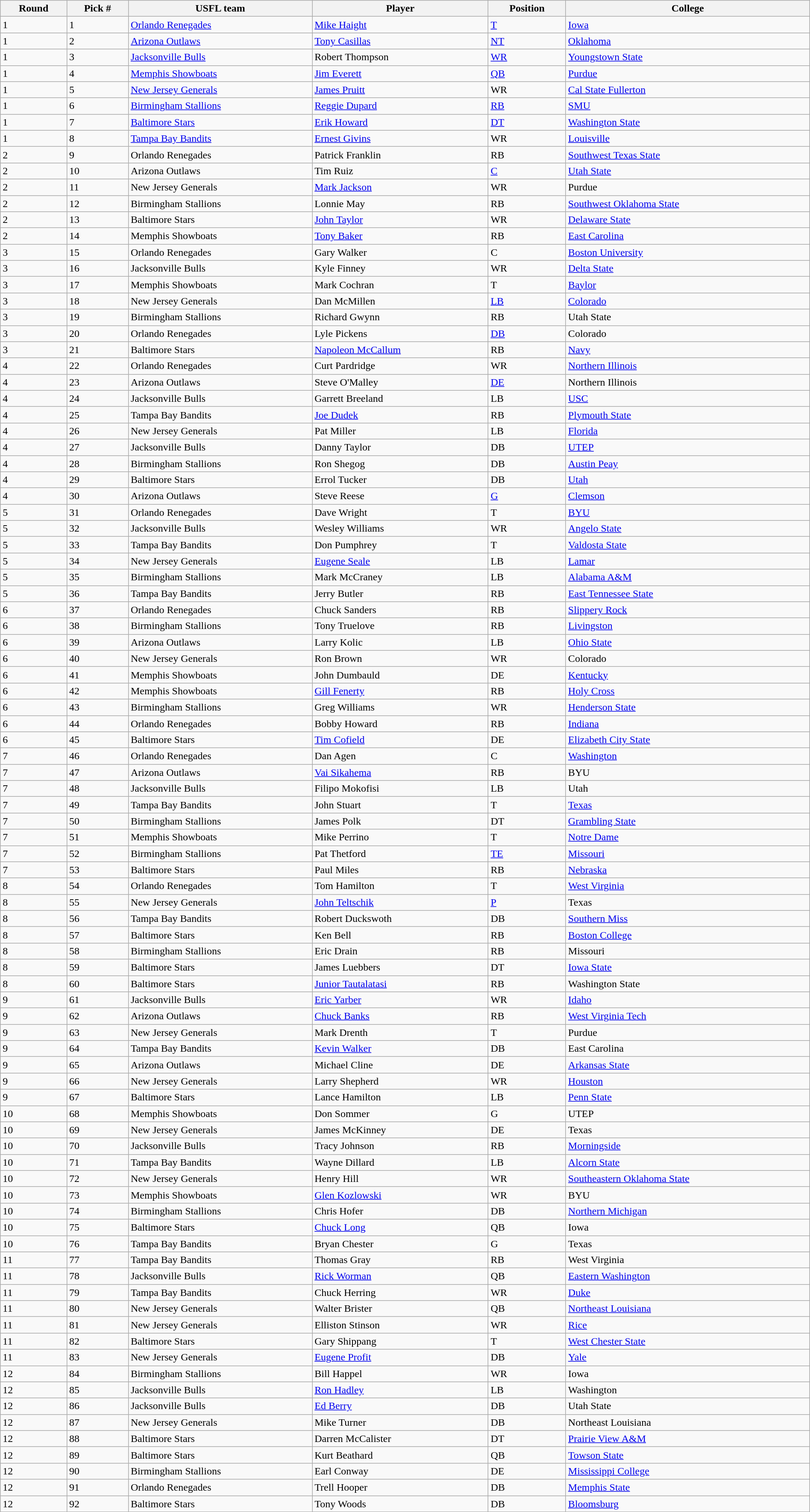<table class="wikitable sortable sortable" style="width: 100%">
<tr>
<th>Round</th>
<th>Pick #</th>
<th>USFL team</th>
<th>Player</th>
<th>Position</th>
<th>College</th>
</tr>
<tr>
<td>1</td>
<td>1</td>
<td><a href='#'>Orlando Renegades</a></td>
<td><a href='#'>Mike Haight</a></td>
<td><a href='#'>T</a></td>
<td><a href='#'>Iowa</a></td>
</tr>
<tr>
<td>1</td>
<td>2</td>
<td><a href='#'>Arizona Outlaws</a></td>
<td><a href='#'>Tony Casillas</a></td>
<td><a href='#'>NT</a></td>
<td><a href='#'>Oklahoma</a></td>
</tr>
<tr>
<td>1</td>
<td>3</td>
<td><a href='#'>Jacksonville Bulls</a></td>
<td>Robert Thompson</td>
<td><a href='#'>WR</a></td>
<td><a href='#'>Youngstown State</a></td>
</tr>
<tr>
<td>1</td>
<td>4</td>
<td><a href='#'>Memphis Showboats</a></td>
<td><a href='#'>Jim Everett</a></td>
<td><a href='#'>QB</a></td>
<td><a href='#'>Purdue</a></td>
</tr>
<tr>
<td>1</td>
<td>5</td>
<td><a href='#'>New Jersey Generals</a></td>
<td><a href='#'>James Pruitt</a></td>
<td>WR</td>
<td><a href='#'>Cal State Fullerton</a></td>
</tr>
<tr>
<td>1</td>
<td>6</td>
<td><a href='#'>Birmingham Stallions</a></td>
<td><a href='#'>Reggie Dupard</a></td>
<td><a href='#'>RB</a></td>
<td><a href='#'>SMU</a></td>
</tr>
<tr>
<td>1</td>
<td>7</td>
<td><a href='#'>Baltimore Stars</a></td>
<td><a href='#'>Erik Howard</a></td>
<td><a href='#'>DT</a></td>
<td><a href='#'>Washington State</a></td>
</tr>
<tr>
<td>1</td>
<td>8</td>
<td><a href='#'>Tampa Bay Bandits</a></td>
<td><a href='#'>Ernest Givins</a></td>
<td>WR</td>
<td><a href='#'>Louisville</a></td>
</tr>
<tr>
<td>2</td>
<td>9</td>
<td>Orlando Renegades</td>
<td>Patrick Franklin</td>
<td>RB</td>
<td><a href='#'>Southwest Texas State</a></td>
</tr>
<tr>
<td>2</td>
<td>10</td>
<td>Arizona Outlaws</td>
<td>Tim Ruiz</td>
<td><a href='#'>C</a></td>
<td><a href='#'>Utah State</a></td>
</tr>
<tr>
<td>2</td>
<td>11</td>
<td>New Jersey Generals</td>
<td><a href='#'>Mark Jackson</a></td>
<td>WR</td>
<td>Purdue</td>
</tr>
<tr>
<td>2</td>
<td>12</td>
<td>Birmingham Stallions</td>
<td>Lonnie May</td>
<td>RB</td>
<td><a href='#'>Southwest Oklahoma State</a></td>
</tr>
<tr>
<td>2</td>
<td>13</td>
<td>Baltimore Stars</td>
<td><a href='#'>John Taylor</a></td>
<td>WR</td>
<td><a href='#'>Delaware State</a></td>
</tr>
<tr>
<td>2</td>
<td>14</td>
<td>Memphis Showboats</td>
<td><a href='#'>Tony Baker</a></td>
<td>RB</td>
<td><a href='#'>East Carolina</a></td>
</tr>
<tr>
<td>3</td>
<td>15</td>
<td>Orlando Renegades</td>
<td>Gary Walker</td>
<td>C</td>
<td><a href='#'>Boston University</a></td>
</tr>
<tr>
<td>3</td>
<td>16</td>
<td>Jacksonville Bulls</td>
<td>Kyle Finney</td>
<td>WR</td>
<td><a href='#'>Delta State</a></td>
</tr>
<tr>
<td>3</td>
<td>17</td>
<td>Memphis Showboats</td>
<td>Mark Cochran</td>
<td>T</td>
<td><a href='#'>Baylor</a></td>
</tr>
<tr>
<td>3</td>
<td>18</td>
<td>New Jersey Generals</td>
<td>Dan McMillen</td>
<td><a href='#'>LB</a></td>
<td><a href='#'>Colorado</a></td>
</tr>
<tr>
<td>3</td>
<td>19</td>
<td>Birmingham Stallions</td>
<td>Richard Gwynn</td>
<td>RB</td>
<td>Utah State</td>
</tr>
<tr>
<td>3</td>
<td>20</td>
<td>Orlando Renegades</td>
<td>Lyle Pickens</td>
<td><a href='#'>DB</a></td>
<td>Colorado</td>
</tr>
<tr>
<td>3</td>
<td>21</td>
<td>Baltimore Stars</td>
<td><a href='#'>Napoleon McCallum</a></td>
<td>RB</td>
<td><a href='#'>Navy</a></td>
</tr>
<tr>
<td>4</td>
<td>22</td>
<td>Orlando Renegades</td>
<td>Curt Pardridge</td>
<td>WR</td>
<td><a href='#'>Northern Illinois</a></td>
</tr>
<tr>
<td>4</td>
<td>23</td>
<td>Arizona Outlaws</td>
<td>Steve O'Malley</td>
<td><a href='#'>DE</a></td>
<td>Northern Illinois</td>
</tr>
<tr>
<td>4</td>
<td>24</td>
<td>Jacksonville Bulls</td>
<td>Garrett Breeland</td>
<td>LB</td>
<td><a href='#'>USC</a></td>
</tr>
<tr>
<td>4</td>
<td>25</td>
<td>Tampa Bay Bandits</td>
<td><a href='#'>Joe Dudek</a></td>
<td>RB</td>
<td><a href='#'>Plymouth State</a></td>
</tr>
<tr>
<td>4</td>
<td>26</td>
<td>New Jersey Generals</td>
<td>Pat Miller</td>
<td>LB</td>
<td><a href='#'>Florida</a></td>
</tr>
<tr>
<td>4</td>
<td>27</td>
<td>Jacksonville Bulls</td>
<td>Danny Taylor</td>
<td>DB</td>
<td><a href='#'>UTEP</a></td>
</tr>
<tr>
<td>4</td>
<td>28</td>
<td>Birmingham Stallions</td>
<td>Ron Shegog</td>
<td>DB</td>
<td><a href='#'>Austin Peay</a></td>
</tr>
<tr>
<td>4</td>
<td>29</td>
<td>Baltimore Stars</td>
<td>Errol Tucker</td>
<td>DB</td>
<td><a href='#'>Utah</a></td>
</tr>
<tr>
<td>4</td>
<td>30</td>
<td>Arizona Outlaws</td>
<td>Steve Reese</td>
<td><a href='#'>G</a></td>
<td><a href='#'>Clemson</a></td>
</tr>
<tr>
<td>5</td>
<td>31</td>
<td>Orlando Renegades</td>
<td>Dave Wright</td>
<td>T</td>
<td><a href='#'>BYU</a></td>
</tr>
<tr>
<td>5</td>
<td>32</td>
<td>Jacksonville Bulls</td>
<td>Wesley Williams</td>
<td>WR</td>
<td><a href='#'>Angelo State</a></td>
</tr>
<tr>
<td>5</td>
<td>33</td>
<td>Tampa Bay Bandits</td>
<td>Don Pumphrey</td>
<td>T</td>
<td><a href='#'>Valdosta State</a></td>
</tr>
<tr>
<td>5</td>
<td>34</td>
<td>New Jersey Generals</td>
<td><a href='#'>Eugene Seale</a></td>
<td>LB</td>
<td><a href='#'>Lamar</a></td>
</tr>
<tr>
<td>5</td>
<td>35</td>
<td>Birmingham Stallions</td>
<td>Mark McCraney</td>
<td>LB</td>
<td><a href='#'>Alabama A&M</a></td>
</tr>
<tr>
<td>5</td>
<td>36</td>
<td>Tampa Bay Bandits</td>
<td>Jerry Butler</td>
<td>RB</td>
<td><a href='#'>East Tennessee State</a></td>
</tr>
<tr>
<td>6</td>
<td>37</td>
<td>Orlando Renegades</td>
<td>Chuck Sanders</td>
<td>RB</td>
<td><a href='#'>Slippery Rock</a></td>
</tr>
<tr>
<td>6</td>
<td>38</td>
<td>Birmingham Stallions</td>
<td>Tony Truelove</td>
<td>RB</td>
<td><a href='#'>Livingston</a></td>
</tr>
<tr>
<td>6</td>
<td>39</td>
<td>Arizona Outlaws</td>
<td>Larry Kolic</td>
<td>LB</td>
<td><a href='#'>Ohio State</a></td>
</tr>
<tr>
<td>6</td>
<td>40</td>
<td>New Jersey Generals</td>
<td>Ron Brown</td>
<td>WR</td>
<td>Colorado</td>
</tr>
<tr>
<td>6</td>
<td>41</td>
<td>Memphis Showboats</td>
<td>John Dumbauld</td>
<td>DE</td>
<td><a href='#'>Kentucky</a></td>
</tr>
<tr>
<td>6</td>
<td>42</td>
<td>Memphis Showboats</td>
<td><a href='#'>Gill Fenerty</a></td>
<td>RB</td>
<td><a href='#'>Holy Cross</a></td>
</tr>
<tr>
<td>6</td>
<td>43</td>
<td>Birmingham Stallions</td>
<td>Greg Williams</td>
<td>WR</td>
<td><a href='#'>Henderson State</a></td>
</tr>
<tr>
<td>6</td>
<td>44</td>
<td>Orlando Renegades</td>
<td>Bobby Howard</td>
<td>RB</td>
<td><a href='#'>Indiana</a></td>
</tr>
<tr>
<td>6</td>
<td>45</td>
<td>Baltimore Stars</td>
<td><a href='#'>Tim Cofield</a></td>
<td>DE</td>
<td><a href='#'>Elizabeth City State</a></td>
</tr>
<tr>
<td>7</td>
<td>46</td>
<td>Orlando Renegades</td>
<td>Dan Agen</td>
<td>C</td>
<td><a href='#'>Washington</a></td>
</tr>
<tr>
<td>7</td>
<td>47</td>
<td>Arizona Outlaws</td>
<td><a href='#'>Vai Sikahema</a></td>
<td>RB</td>
<td>BYU</td>
</tr>
<tr>
<td>7</td>
<td>48</td>
<td>Jacksonville Bulls</td>
<td>Filipo Mokofisi</td>
<td>LB</td>
<td>Utah</td>
</tr>
<tr>
<td>7</td>
<td>49</td>
<td>Tampa Bay Bandits</td>
<td>John Stuart</td>
<td>T</td>
<td><a href='#'>Texas</a></td>
</tr>
<tr>
<td>7</td>
<td>50</td>
<td>Birmingham Stallions</td>
<td>James Polk</td>
<td>DT</td>
<td><a href='#'>Grambling State</a></td>
</tr>
<tr>
<td>7</td>
<td>51</td>
<td>Memphis Showboats</td>
<td>Mike Perrino</td>
<td>T</td>
<td><a href='#'>Notre Dame</a></td>
</tr>
<tr>
<td>7</td>
<td>52</td>
<td>Birmingham Stallions</td>
<td>Pat Thetford</td>
<td><a href='#'>TE</a></td>
<td><a href='#'>Missouri</a></td>
</tr>
<tr>
<td>7</td>
<td>53</td>
<td>Baltimore Stars</td>
<td>Paul Miles</td>
<td>RB</td>
<td><a href='#'>Nebraska</a></td>
</tr>
<tr>
<td>8</td>
<td>54</td>
<td>Orlando Renegades</td>
<td>Tom Hamilton</td>
<td>T</td>
<td><a href='#'>West Virginia</a></td>
</tr>
<tr>
<td>8</td>
<td>55</td>
<td>New Jersey Generals</td>
<td><a href='#'>John Teltschik</a></td>
<td><a href='#'>P</a></td>
<td>Texas</td>
</tr>
<tr>
<td>8</td>
<td>56</td>
<td>Tampa Bay Bandits</td>
<td>Robert Duckswoth</td>
<td>DB</td>
<td><a href='#'>Southern Miss</a></td>
</tr>
<tr>
<td>8</td>
<td>57</td>
<td>Baltimore Stars</td>
<td>Ken Bell</td>
<td>RB</td>
<td><a href='#'>Boston College</a></td>
</tr>
<tr>
<td>8</td>
<td>58</td>
<td>Birmingham Stallions</td>
<td>Eric Drain</td>
<td>RB</td>
<td>Missouri</td>
</tr>
<tr>
<td>8</td>
<td>59</td>
<td>Baltimore Stars</td>
<td>James Luebbers</td>
<td>DT</td>
<td><a href='#'>Iowa State</a></td>
</tr>
<tr>
<td>8</td>
<td>60</td>
<td>Baltimore Stars</td>
<td><a href='#'>Junior Tautalatasi</a></td>
<td>RB</td>
<td>Washington State</td>
</tr>
<tr>
<td>9</td>
<td>61</td>
<td>Jacksonville Bulls</td>
<td><a href='#'>Eric Yarber</a></td>
<td>WR</td>
<td><a href='#'>Idaho</a></td>
</tr>
<tr>
<td>9</td>
<td>62</td>
<td>Arizona Outlaws</td>
<td><a href='#'>Chuck Banks</a></td>
<td>RB</td>
<td><a href='#'>West Virginia Tech</a></td>
</tr>
<tr>
<td>9</td>
<td>63</td>
<td>New Jersey Generals</td>
<td>Mark Drenth</td>
<td>T</td>
<td>Purdue</td>
</tr>
<tr>
<td>9</td>
<td>64</td>
<td>Tampa Bay Bandits</td>
<td><a href='#'>Kevin Walker</a></td>
<td>DB</td>
<td>East Carolina</td>
</tr>
<tr>
<td>9</td>
<td>65</td>
<td>Arizona Outlaws</td>
<td>Michael Cline</td>
<td>DE</td>
<td><a href='#'>Arkansas State</a></td>
</tr>
<tr>
<td>9</td>
<td>66</td>
<td>New Jersey Generals</td>
<td>Larry Shepherd</td>
<td>WR</td>
<td><a href='#'>Houston</a></td>
</tr>
<tr>
<td>9</td>
<td>67</td>
<td>Baltimore Stars</td>
<td>Lance Hamilton</td>
<td>LB</td>
<td><a href='#'>Penn State</a></td>
</tr>
<tr>
<td>10</td>
<td>68</td>
<td>Memphis Showboats</td>
<td>Don Sommer</td>
<td>G</td>
<td>UTEP</td>
</tr>
<tr>
<td>10</td>
<td>69</td>
<td>New Jersey Generals</td>
<td>James McKinney</td>
<td>DE</td>
<td>Texas</td>
</tr>
<tr>
<td>10</td>
<td>70</td>
<td>Jacksonville Bulls</td>
<td>Tracy Johnson</td>
<td>RB</td>
<td><a href='#'>Morningside</a></td>
</tr>
<tr>
<td>10</td>
<td>71</td>
<td>Tampa Bay Bandits</td>
<td>Wayne Dillard</td>
<td>LB</td>
<td><a href='#'>Alcorn State</a></td>
</tr>
<tr>
<td>10</td>
<td>72</td>
<td>New Jersey Generals</td>
<td>Henry Hill</td>
<td>WR</td>
<td><a href='#'>Southeastern Oklahoma State</a></td>
</tr>
<tr>
<td>10</td>
<td>73</td>
<td>Memphis Showboats</td>
<td><a href='#'>Glen Kozlowski</a></td>
<td>WR</td>
<td>BYU</td>
</tr>
<tr>
<td>10</td>
<td>74</td>
<td>Birmingham Stallions</td>
<td>Chris Hofer</td>
<td>DB</td>
<td><a href='#'>Northern Michigan</a></td>
</tr>
<tr>
<td>10</td>
<td>75</td>
<td>Baltimore Stars</td>
<td><a href='#'>Chuck Long</a></td>
<td>QB</td>
<td>Iowa</td>
</tr>
<tr>
<td>10</td>
<td>76</td>
<td>Tampa Bay Bandits</td>
<td>Bryan Chester</td>
<td>G</td>
<td>Texas</td>
</tr>
<tr>
<td>11</td>
<td>77</td>
<td>Tampa Bay Bandits</td>
<td>Thomas Gray</td>
<td>RB</td>
<td>West Virginia</td>
</tr>
<tr>
<td>11</td>
<td>78</td>
<td>Jacksonville Bulls</td>
<td><a href='#'>Rick Worman</a></td>
<td>QB</td>
<td><a href='#'>Eastern Washington</a></td>
</tr>
<tr>
<td>11</td>
<td>79</td>
<td>Tampa Bay Bandits</td>
<td>Chuck Herring</td>
<td>WR</td>
<td><a href='#'>Duke</a></td>
</tr>
<tr>
<td>11</td>
<td>80</td>
<td>New Jersey Generals</td>
<td>Walter Brister</td>
<td>QB</td>
<td><a href='#'>Northeast Louisiana</a></td>
</tr>
<tr>
<td>11</td>
<td>81</td>
<td>New Jersey Generals</td>
<td>Elliston Stinson</td>
<td>WR</td>
<td><a href='#'>Rice</a></td>
</tr>
<tr>
<td>11</td>
<td>82</td>
<td>Baltimore Stars</td>
<td>Gary Shippang</td>
<td>T</td>
<td><a href='#'>West Chester State</a></td>
</tr>
<tr>
<td>11</td>
<td>83</td>
<td>New Jersey Generals</td>
<td><a href='#'>Eugene Profit</a></td>
<td>DB</td>
<td><a href='#'>Yale</a></td>
</tr>
<tr>
<td>12</td>
<td>84</td>
<td>Birmingham Stallions</td>
<td>Bill Happel</td>
<td>WR</td>
<td>Iowa</td>
</tr>
<tr>
<td>12</td>
<td>85</td>
<td>Jacksonville Bulls</td>
<td><a href='#'>Ron Hadley</a></td>
<td>LB</td>
<td>Washington</td>
</tr>
<tr>
<td>12</td>
<td>86</td>
<td>Jacksonville Bulls</td>
<td><a href='#'>Ed Berry</a></td>
<td>DB</td>
<td>Utah State</td>
</tr>
<tr>
<td>12</td>
<td>87</td>
<td>New Jersey Generals</td>
<td>Mike Turner</td>
<td>DB</td>
<td>Northeast Louisiana</td>
</tr>
<tr>
<td>12</td>
<td>88</td>
<td>Baltimore Stars</td>
<td>Darren McCalister</td>
<td>DT</td>
<td><a href='#'>Prairie View A&M</a></td>
</tr>
<tr>
<td>12</td>
<td>89</td>
<td>Baltimore Stars</td>
<td>Kurt Beathard</td>
<td>QB</td>
<td><a href='#'>Towson State</a></td>
</tr>
<tr>
<td>12</td>
<td>90</td>
<td>Birmingham Stallions</td>
<td>Earl Conway</td>
<td>DE</td>
<td><a href='#'>Mississippi College</a></td>
</tr>
<tr>
<td>12</td>
<td>91</td>
<td>Orlando Renegades</td>
<td>Trell Hooper</td>
<td>DB</td>
<td><a href='#'>Memphis State</a></td>
</tr>
<tr>
<td>12</td>
<td>92</td>
<td>Baltimore Stars</td>
<td>Tony Woods</td>
<td>DB</td>
<td><a href='#'>Bloomsburg</a></td>
</tr>
</table>
